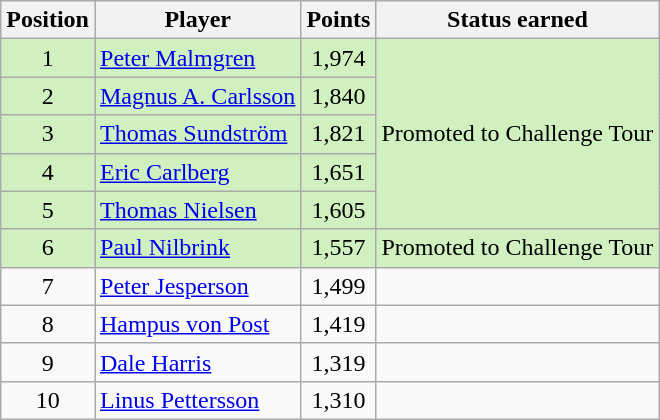<table class=wikitable>
<tr>
<th>Position</th>
<th>Player</th>
<th>Points</th>
<th>Status earned</th>
</tr>
<tr style="background:#D0F0C0;">
<td align=center>1</td>
<td> <a href='#'>Peter Malmgren</a></td>
<td align=center>1,974</td>
<td rowspan=5>Promoted to Challenge Tour</td>
</tr>
<tr style="background:#D0F0C0;">
<td align=center>2</td>
<td> <a href='#'>Magnus A. Carlsson</a></td>
<td align=center>1,840</td>
</tr>
<tr style="background:#D0F0C0;">
<td align=center>3</td>
<td> <a href='#'>Thomas Sundström</a></td>
<td align=center>1,821</td>
</tr>
<tr style="background:#D0F0C0;">
<td align=center>4</td>
<td> <a href='#'>Eric Carlberg</a></td>
<td align=center>1,651</td>
</tr>
<tr style="background:#D0F0C0;">
<td align=center>5</td>
<td> <a href='#'>Thomas Nielsen</a></td>
<td align=center>1,605</td>
</tr>
<tr style="background:#D0F0C0;">
<td align=center>6</td>
<td> <a href='#'>Paul Nilbrink</a></td>
<td align=center>1,557</td>
<td>Promoted to Challenge Tour</td>
</tr>
<tr>
<td align=center>7</td>
<td> <a href='#'>Peter Jesperson</a></td>
<td align=center>1,499</td>
<td></td>
</tr>
<tr>
<td align=center>8</td>
<td> <a href='#'>Hampus von Post</a></td>
<td align=center>1,419</td>
<td></td>
</tr>
<tr>
<td align=center>9</td>
<td> <a href='#'>Dale Harris</a></td>
<td align=center>1,319</td>
<td></td>
</tr>
<tr>
<td align=center>10</td>
<td> <a href='#'>Linus Pettersson</a></td>
<td align=center>1,310</td>
<td></td>
</tr>
</table>
